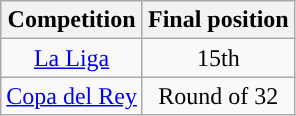<table class="wikitable" style="font-size:100%; text-align:center">
<tr>
<th>Competition</th>
<th>Final position</th>
</tr>
<tr style="background:">
<td><a href='#'>La Liga</a></td>
<td>15th</td>
</tr>
<tr style="background:">
<td><a href='#'>Copa del Rey</a></td>
<td>Round of 32</td>
</tr>
</table>
